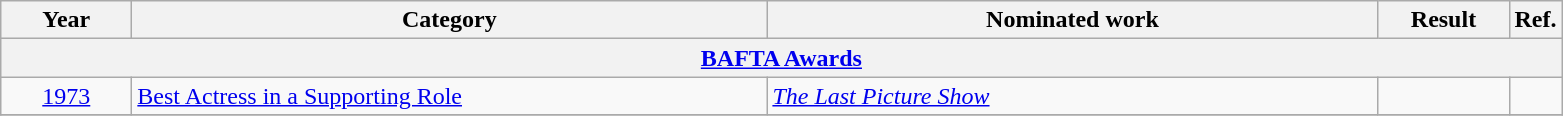<table class=wikitable>
<tr>
<th scope="col" style="width:5em;">Year</th>
<th scope="col" style="width:26em;">Category</th>
<th scope="col" style="width:25em;">Nominated work</th>
<th scope="col" style="width:5em;">Result</th>
<th>Ref.</th>
</tr>
<tr>
<th colspan=5><a href='#'>BAFTA Awards</a></th>
</tr>
<tr>
<td style="text-align:center;"><a href='#'>1973</a></td>
<td><a href='#'>Best Actress in a Supporting Role</a></td>
<td><em><a href='#'>The Last Picture Show</a></em></td>
<td></td>
<td style="text-align:center;"></td>
</tr>
<tr>
</tr>
</table>
